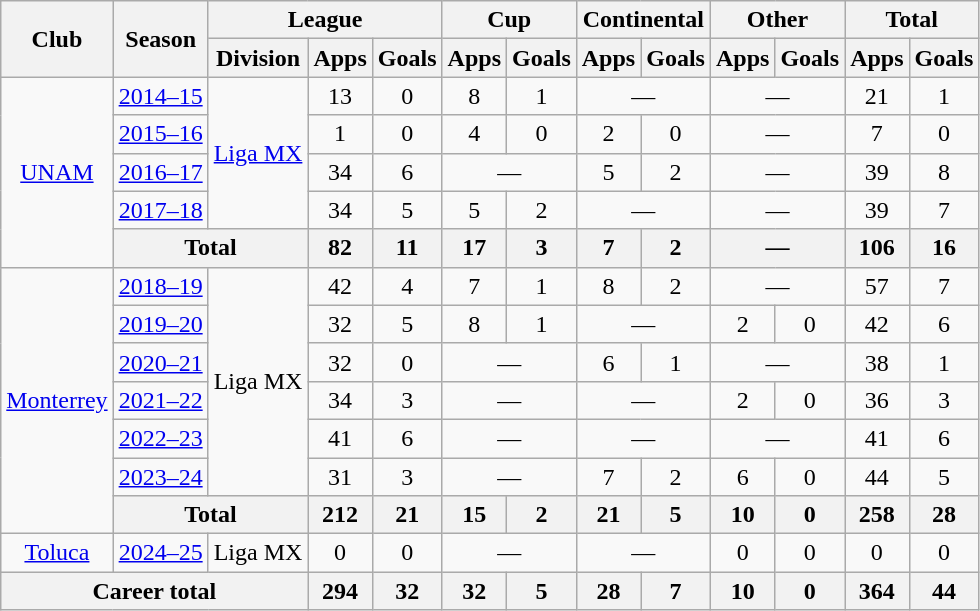<table class="wikitable" style="text-align:center">
<tr>
<th rowspan="2">Club</th>
<th rowspan="2">Season</th>
<th colspan="3">League</th>
<th colspan="2">Cup</th>
<th colspan="2">Continental</th>
<th colspan="2">Other</th>
<th colspan="2">Total</th>
</tr>
<tr>
<th>Division</th>
<th>Apps</th>
<th>Goals</th>
<th>Apps</th>
<th>Goals</th>
<th>Apps</th>
<th>Goals</th>
<th>Apps</th>
<th>Goals</th>
<th>Apps</th>
<th>Goals</th>
</tr>
<tr>
<td rowspan="5"><a href='#'>UNAM</a></td>
<td><a href='#'>2014–15</a></td>
<td rowspan="4"><a href='#'>Liga MX</a></td>
<td>13</td>
<td>0</td>
<td>8</td>
<td>1</td>
<td colspan="2">—</td>
<td colspan="2">—</td>
<td>21</td>
<td>1</td>
</tr>
<tr>
<td><a href='#'>2015–16</a></td>
<td>1</td>
<td>0</td>
<td>4</td>
<td>0</td>
<td>2</td>
<td>0</td>
<td colspan="2">—</td>
<td>7</td>
<td>0</td>
</tr>
<tr>
<td><a href='#'>2016–17</a></td>
<td>34</td>
<td>6</td>
<td colspan="2">—</td>
<td>5</td>
<td>2</td>
<td colspan="2">—</td>
<td>39</td>
<td>8</td>
</tr>
<tr>
<td><a href='#'>2017–18</a></td>
<td>34</td>
<td>5</td>
<td>5</td>
<td>2</td>
<td colspan="2">—</td>
<td colspan="2">—</td>
<td>39</td>
<td>7</td>
</tr>
<tr>
<th colspan="2">Total</th>
<th>82</th>
<th>11</th>
<th>17</th>
<th>3</th>
<th>7</th>
<th>2</th>
<th colspan="2">—</th>
<th>106</th>
<th>16</th>
</tr>
<tr>
<td rowspan="7"><a href='#'>Monterrey</a></td>
<td><a href='#'>2018–19</a></td>
<td rowspan="6">Liga MX</td>
<td>42</td>
<td>4</td>
<td>7</td>
<td>1</td>
<td>8</td>
<td>2</td>
<td colspan="2">—</td>
<td>57</td>
<td>7</td>
</tr>
<tr>
<td><a href='#'>2019–20</a></td>
<td>32</td>
<td>5</td>
<td>8</td>
<td>1</td>
<td colspan="2">—</td>
<td>2</td>
<td>0</td>
<td>42</td>
<td>6</td>
</tr>
<tr>
<td><a href='#'>2020–21</a></td>
<td>32</td>
<td>0</td>
<td colspan="2">—</td>
<td>6</td>
<td>1</td>
<td colspan="2">—</td>
<td>38</td>
<td>1</td>
</tr>
<tr>
<td><a href='#'>2021–22</a></td>
<td>34</td>
<td>3</td>
<td colspan=2>—</td>
<td colspan=2>—</td>
<td>2</td>
<td>0</td>
<td>36</td>
<td>3</td>
</tr>
<tr>
<td><a href='#'>2022–23</a></td>
<td>41</td>
<td>6</td>
<td colspan=2>—</td>
<td colspan=2>—</td>
<td colspan=2>—</td>
<td>41</td>
<td>6</td>
</tr>
<tr>
<td><a href='#'>2023–24</a></td>
<td>31</td>
<td>3</td>
<td colspan=2>—</td>
<td>7</td>
<td>2</td>
<td>6</td>
<td>0</td>
<td>44</td>
<td>5</td>
</tr>
<tr>
<th colspan="2">Total</th>
<th>212</th>
<th>21</th>
<th>15</th>
<th>2</th>
<th>21</th>
<th>5</th>
<th>10</th>
<th>0</th>
<th>258</th>
<th>28</th>
</tr>
<tr>
<td rowspan="1"><a href='#'>Toluca</a></td>
<td><a href='#'>2024–25</a></td>
<td rowspan="1">Liga MX</td>
<td>0</td>
<td>0</td>
<td colspan="2">—</td>
<td colspan="2">—</td>
<td>0</td>
<td>0</td>
<td>0</td>
<td>0</td>
</tr>
<tr>
<th colspan="3">Career total</th>
<th>294</th>
<th>32</th>
<th>32</th>
<th>5</th>
<th>28</th>
<th>7</th>
<th>10</th>
<th>0</th>
<th>364</th>
<th>44</th>
</tr>
</table>
